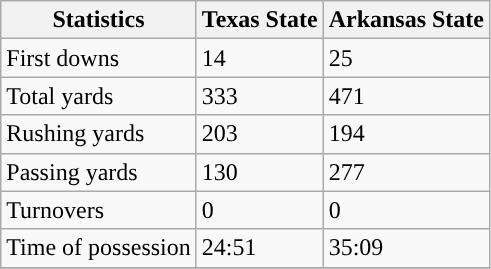<table class="wikitable">
<tr>
<th>Statistics</th>
<th>Texas State</th>
<th>Arkansas State</th>
</tr>
<tr>
<td>First downs</td>
<td>14</td>
<td>25</td>
</tr>
<tr>
<td>Total yards</td>
<td>333</td>
<td>471</td>
</tr>
<tr>
<td>Rushing yards</td>
<td>203</td>
<td>194</td>
</tr>
<tr>
<td>Passing yards</td>
<td>130</td>
<td>277</td>
</tr>
<tr>
<td>Turnovers</td>
<td>0</td>
<td>0</td>
</tr>
<tr>
<td>Time of possession</td>
<td>24:51</td>
<td>35:09</td>
</tr>
<tr>
</tr>
</table>
